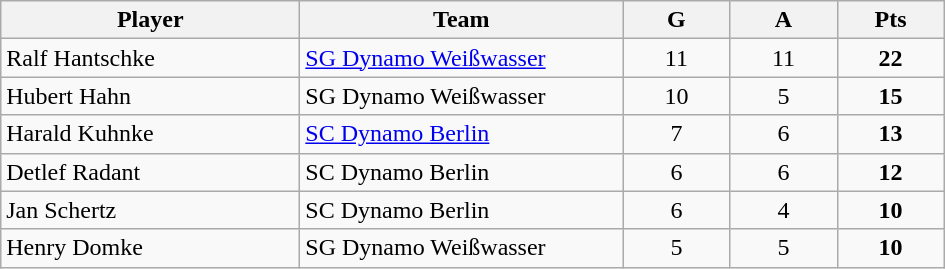<table class="wikitable sortable">
<tr>
<th style="width: 12em;">Player</th>
<th style="width: 13em;">Team</th>
<th style="width: 4em;">G</th>
<th style="width: 4em;">A</th>
<th style="width: 4em;">Pts</th>
</tr>
<tr align="center">
<td align=left>Ralf Hantschke</td>
<td align=left><a href='#'>SG Dynamo Weißwasser</a></td>
<td>11</td>
<td>11</td>
<td><strong>22</strong></td>
</tr>
<tr align="center">
<td align=left>Hubert Hahn</td>
<td align=left>SG Dynamo Weißwasser</td>
<td>10</td>
<td>5</td>
<td><strong>15</strong></td>
</tr>
<tr align="center">
<td align=left>Harald Kuhnke</td>
<td align=left><a href='#'>SC Dynamo Berlin</a></td>
<td>7</td>
<td>6</td>
<td><strong>13</strong></td>
</tr>
<tr align="center">
<td align=left>Detlef Radant</td>
<td align=left>SC Dynamo Berlin</td>
<td>6</td>
<td>6</td>
<td><strong>12</strong></td>
</tr>
<tr align="center">
<td align=left>Jan Schertz</td>
<td align=left>SC Dynamo Berlin</td>
<td>6</td>
<td>4</td>
<td><strong>10</strong></td>
</tr>
<tr align="center">
<td align=left>Henry Domke</td>
<td align=left>SG Dynamo Weißwasser</td>
<td>5</td>
<td>5</td>
<td><strong>10</strong></td>
</tr>
</table>
